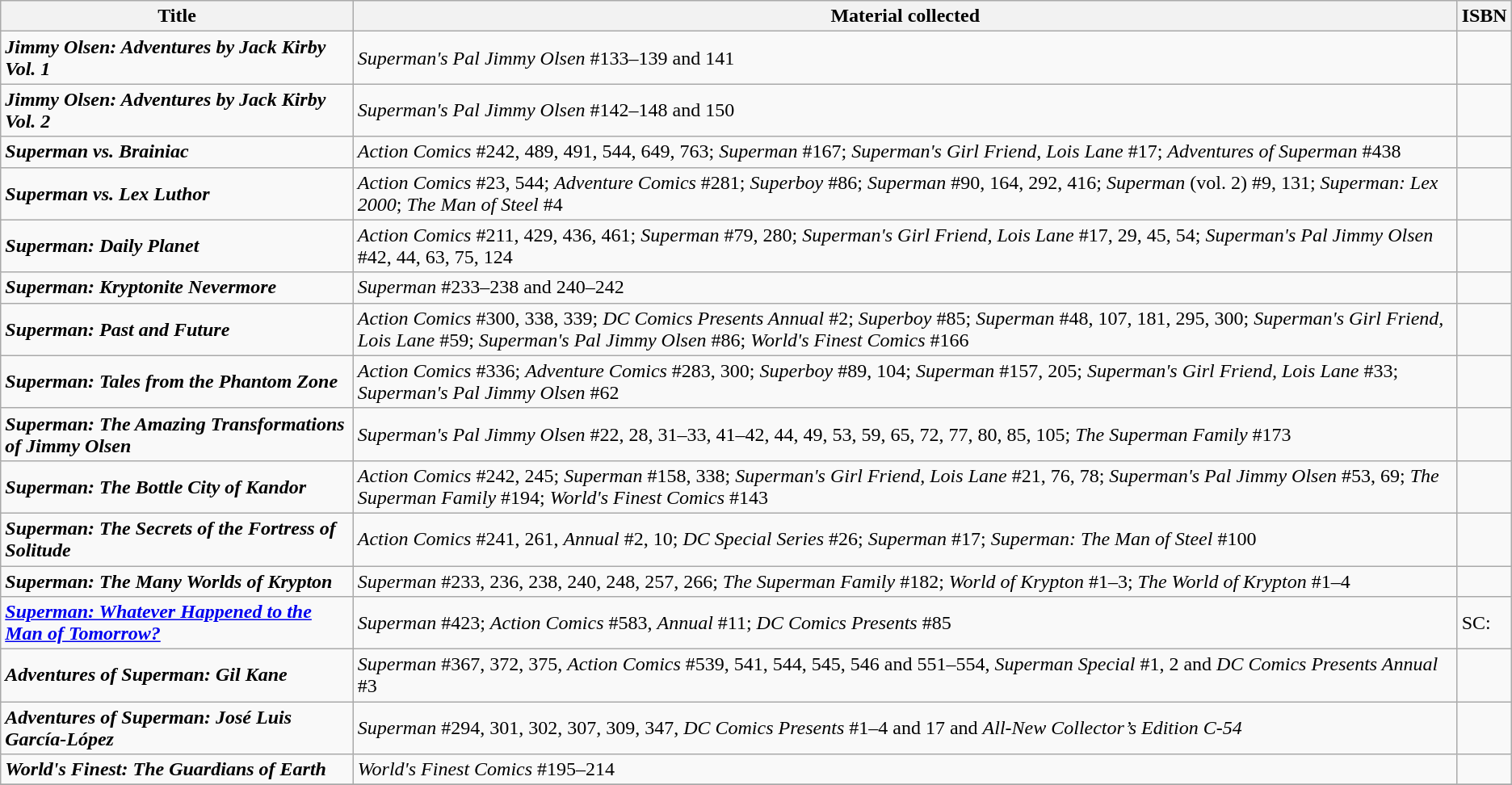<table class="wikitable">
<tr>
<th>Title</th>
<th>Material collected</th>
<th>ISBN</th>
</tr>
<tr>
<td><strong><em>Jimmy Olsen: Adventures by Jack Kirby Vol. 1</em></strong></td>
<td><em>Superman's Pal Jimmy Olsen</em> #133–139 and 141</td>
<td></td>
</tr>
<tr>
<td><strong><em>Jimmy Olsen: Adventures by Jack Kirby Vol. 2</em></strong></td>
<td><em>Superman's Pal Jimmy Olsen</em> #142–148 and 150</td>
<td></td>
</tr>
<tr>
<td><strong><em>Superman vs. Brainiac</em></strong></td>
<td><em>Action Comics</em> #242, 489, 491, 544, 649, 763; <em>Superman</em> #167; <em>Superman's Girl Friend, Lois Lane</em> #17; <em>Adventures of Superman</em> #438</td>
<td></td>
</tr>
<tr>
<td><strong><em>Superman vs. Lex Luthor</em></strong></td>
<td><em>Action Comics</em> #23, 544; <em>Adventure Comics</em> #281; <em>Superboy</em> #86; <em>Superman</em> #90, 164, 292, 416; <em>Superman</em> (vol. 2) #9, 131; <em>Superman: Lex 2000</em>; <em>The Man of Steel</em> #4</td>
<td></td>
</tr>
<tr>
<td><strong><em>Superman: Daily Planet</em></strong></td>
<td><em>Action Comics</em> #211, 429, 436, 461; <em>Superman</em> #79, 280; <em>Superman's Girl Friend, Lois Lane</em> #17, 29, 45,  54; <em>Superman's Pal Jimmy Olsen</em> #42, 44, 63, 75, 124</td>
<td></td>
</tr>
<tr>
<td><strong><em>Superman: Kryptonite Nevermore</em></strong></td>
<td><em>Superman</em> #233–238 and 240–242</td>
<td></td>
</tr>
<tr>
<td><strong><em>Superman: Past and Future</em></strong></td>
<td><em>Action Comics</em> #300, 338, 339; <em>DC Comics Presents Annual</em> #2; <em>Superboy</em> #85; <em>Superman</em> #48, 107, 181, 295, 300; <em>Superman's Girl Friend, Lois Lane</em> #59; <em>Superman's Pal Jimmy Olsen</em> #86; <em>World's Finest Comics</em> #166</td>
<td></td>
</tr>
<tr>
<td><strong><em>Superman: Tales from the Phantom Zone</em></strong></td>
<td><em>Action Comics</em> #336; <em>Adventure Comics</em> #283, 300; <em>Superboy</em> #89, 104; <em>Superman</em>  #157, 205; <em>Superman's Girl Friend, Lois Lane</em> #33; <em>Superman's Pal Jimmy Olsen</em> #62</td>
<td></td>
</tr>
<tr>
<td><strong><em>Superman: The Amazing Transformations of Jimmy Olsen</em></strong></td>
<td><em>Superman's Pal Jimmy Olsen</em> #22, 28, 31–33, 41–42, 44, 49, 53, 59, 65, 72, 77, 80, 85, 105; <em>The Superman Family</em> #173</td>
<td></td>
</tr>
<tr>
<td><strong><em>Superman: The Bottle City of Kandor</em></strong></td>
<td><em>Action Comics</em> #242, 245; <em>Superman</em> #158, 338; <em>Superman's Girl Friend, Lois Lane</em> #21, 76, 78; <em>Superman's Pal Jimmy Olsen</em> #53, 69; <em>The Superman Family</em> #194; <em>World's Finest Comics</em> #143</td>
<td></td>
</tr>
<tr>
<td><strong><em>Superman: The Secrets of the Fortress of Solitude</em></strong></td>
<td><em>Action Comics</em> #241, 261, <em>Annual</em> #2, 10; <em>DC Special Series</em> #26; <em>Superman</em> #17; <em>Superman: The Man of Steel</em> #100</td>
<td></td>
</tr>
<tr>
<td><strong><em>Superman: The Many Worlds of Krypton</em></strong></td>
<td><em>Superman</em> #233, 236, 238, 240, 248, 257, 266; <em>The Superman Family</em> #182; <em>World of Krypton</em> #1–3; <em>The World of Krypton</em> #1–4</td>
<td></td>
</tr>
<tr>
<td><strong><em><a href='#'>Superman: Whatever Happened to the Man of Tomorrow?</a></em></strong></td>
<td><em>Superman</em> #423; <em>Action Comics</em> #583, <em>Annual</em> #11; <em>DC Comics Presents</em> #85</td>
<td>SC: </td>
</tr>
<tr>
<td><strong><em>Adventures of Superman: Gil Kane</em></strong></td>
<td><em>Superman</em> #367, 372, 375, <em>Action Comics</em> #539, 541, 544, 545, 546 and 551–554, <em>Superman Special</em> #1, 2 and <em>DC Comics Presents Annual</em> #3</td>
<td></td>
</tr>
<tr>
<td><strong><em>Adventures of Superman: José Luis García-López</em></strong></td>
<td><em>Superman</em> #294, 301, 302, 307, 309, 347, <em>DC Comics Presents</em> #1–4 and 17 and <em>All-New Collector’s Edition C-54</em></td>
<td></td>
</tr>
<tr>
<td><strong><em>World's Finest: The Guardians of Earth</em></strong></td>
<td><em>World's Finest Comics</em> #195–214</td>
<td></td>
</tr>
<tr>
</tr>
</table>
